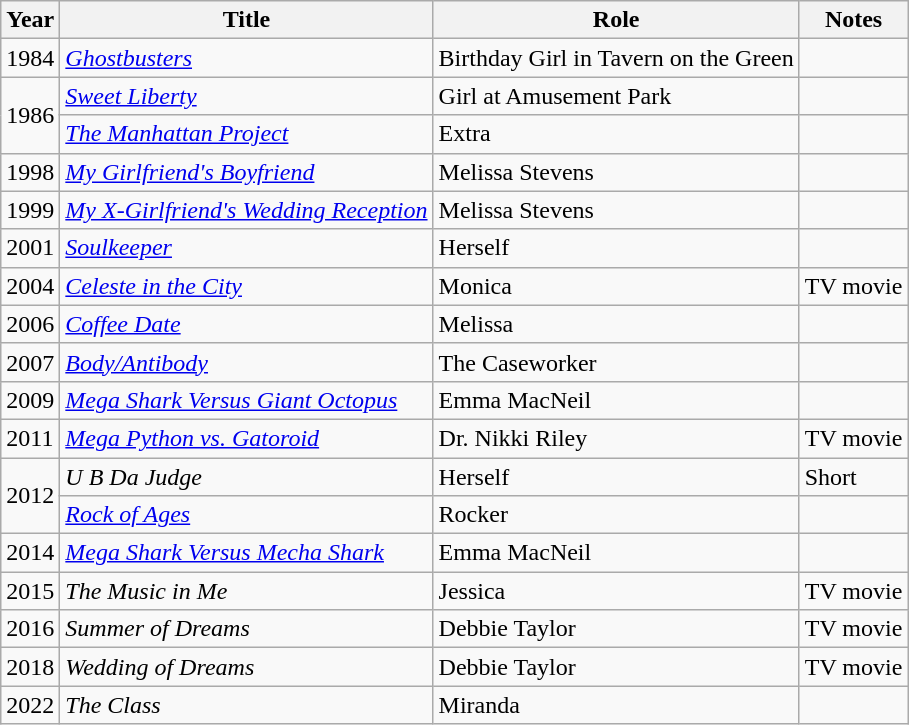<table class="wikitable plainrowheaders sortable" style="margin-right: 0;">
<tr>
<th>Year</th>
<th>Title</th>
<th>Role</th>
<th>Notes</th>
</tr>
<tr>
<td>1984</td>
<td><em><a href='#'>Ghostbusters</a></em></td>
<td>Birthday Girl in Tavern on the Green</td>
<td></td>
</tr>
<tr>
<td rowspan=2>1986</td>
<td><em><a href='#'>Sweet Liberty</a></em></td>
<td>Girl at Amusement Park</td>
<td></td>
</tr>
<tr>
<td><em><a href='#'>The Manhattan Project</a></em></td>
<td>Extra</td>
<td></td>
</tr>
<tr>
<td>1998</td>
<td><em><a href='#'>My Girlfriend's Boyfriend</a></em></td>
<td>Melissa Stevens</td>
<td></td>
</tr>
<tr>
<td>1999</td>
<td><em><a href='#'>My X-Girlfriend's Wedding Reception</a></em></td>
<td>Melissa Stevens</td>
<td></td>
</tr>
<tr>
<td>2001</td>
<td><em><a href='#'>Soulkeeper</a></em></td>
<td>Herself</td>
<td></td>
</tr>
<tr>
<td>2004</td>
<td><em><a href='#'>Celeste in the City</a></em></td>
<td>Monica</td>
<td>TV movie</td>
</tr>
<tr>
<td>2006</td>
<td><em><a href='#'>Coffee Date</a></em></td>
<td>Melissa</td>
<td></td>
</tr>
<tr>
<td>2007</td>
<td><em><a href='#'>Body/Antibody</a></em></td>
<td>The Caseworker</td>
<td></td>
</tr>
<tr>
<td>2009</td>
<td><em><a href='#'>Mega Shark Versus Giant Octopus</a></em></td>
<td>Emma MacNeil</td>
<td></td>
</tr>
<tr>
<td>2011</td>
<td><em><a href='#'>Mega Python vs. Gatoroid</a></em></td>
<td>Dr. Nikki Riley</td>
<td>TV movie</td>
</tr>
<tr>
<td rowspan=2>2012</td>
<td><em>U B Da Judge</em></td>
<td>Herself</td>
<td>Short</td>
</tr>
<tr>
<td><em><a href='#'>Rock of Ages</a></em></td>
<td>Rocker</td>
<td></td>
</tr>
<tr>
<td>2014</td>
<td><em><a href='#'>Mega Shark Versus Mecha Shark</a></em></td>
<td>Emma MacNeil</td>
<td></td>
</tr>
<tr>
<td>2015</td>
<td><em>The Music in Me</em></td>
<td>Jessica</td>
<td>TV movie</td>
</tr>
<tr>
<td>2016</td>
<td><em>Summer of Dreams</em> </td>
<td>Debbie Taylor</td>
<td>TV movie</td>
</tr>
<tr>
<td>2018</td>
<td><em>Wedding of Dreams</em> </td>
<td>Debbie Taylor</td>
<td>TV movie</td>
</tr>
<tr>
<td>2022</td>
<td><em>The Class</em></td>
<td>Miranda</td>
<td></td>
</tr>
</table>
